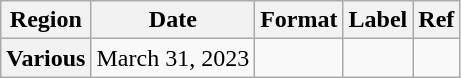<table class="wikitable plainrowheaders">
<tr>
<th scope="col">Region</th>
<th scope="col">Date</th>
<th scope="col">Format</th>
<th scope="col">Label</th>
<th scope="col">Ref</th>
</tr>
<tr>
<th scope="row">Various</th>
<td>March 31, 2023</td>
<td></td>
<td></td>
<td></td>
</tr>
</table>
